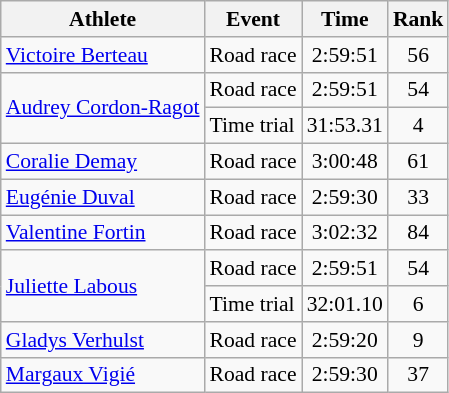<table class="wikitable" style="font-size:90%">
<tr>
<th>Athlete</th>
<th>Event</th>
<th>Time</th>
<th>Rank</th>
</tr>
<tr align=center>
<td align=left><a href='#'>Victoire Berteau</a></td>
<td align=left>Road race</td>
<td>2:59:51</td>
<td>56</td>
</tr>
<tr align=center>
<td align=left rowspan=2><a href='#'>Audrey Cordon-Ragot</a></td>
<td align=left>Road race</td>
<td>2:59:51</td>
<td>54</td>
</tr>
<tr align=center>
<td align=left>Time trial</td>
<td>31:53.31</td>
<td>4</td>
</tr>
<tr align=center>
<td align=left><a href='#'>Coralie Demay</a></td>
<td align=left>Road race</td>
<td>3:00:48</td>
<td>61</td>
</tr>
<tr align=center>
<td align=left><a href='#'>Eugénie Duval</a></td>
<td align=left>Road race</td>
<td>2:59:30</td>
<td>33</td>
</tr>
<tr align=center>
<td align=left><a href='#'>Valentine Fortin</a></td>
<td align=left>Road race</td>
<td>3:02:32</td>
<td>84</td>
</tr>
<tr align=center>
<td align=left rowspan=2><a href='#'>Juliette Labous</a></td>
<td align=left>Road race</td>
<td>2:59:51</td>
<td>54</td>
</tr>
<tr align=center>
<td align=left>Time trial</td>
<td>32:01.10</td>
<td>6</td>
</tr>
<tr align=center>
<td align=left><a href='#'>Gladys Verhulst</a></td>
<td align=left>Road race</td>
<td>2:59:20</td>
<td>9</td>
</tr>
<tr align=center>
<td align=left><a href='#'>Margaux Vigié</a></td>
<td align=left>Road race</td>
<td>2:59:30</td>
<td>37</td>
</tr>
</table>
